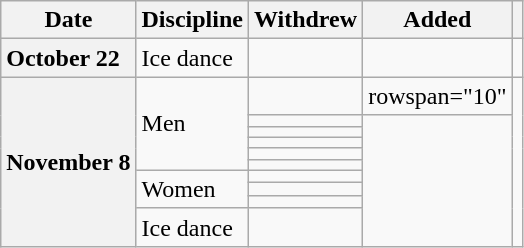<table class="wikitable unsortable">
<tr>
<th scope="col">Date</th>
<th scope="col">Discipline</th>
<th scope="col">Withdrew</th>
<th scope="col">Added</th>
<th scope="col"></th>
</tr>
<tr>
<th scope="row" style="text-align:left">October 22</th>
<td>Ice dance</td>
<td></td>
<td></td>
<td></td>
</tr>
<tr>
<th rowspan="11" scope="row" style="text-align:left">November 8</th>
<td rowspan="6">Men</td>
<td></td>
<td>rowspan="10" </td>
<td rowspan="11"></td>
</tr>
<tr>
<td></td>
</tr>
<tr>
<td></td>
</tr>
<tr>
<td></td>
</tr>
<tr>
<td></td>
</tr>
<tr>
<td></td>
</tr>
<tr>
<td rowspan="3">Women</td>
<td></td>
</tr>
<tr>
<td></td>
</tr>
<tr>
<td></td>
</tr>
<tr>
<td>Ice dance</td>
<td></td>
</tr>
</table>
